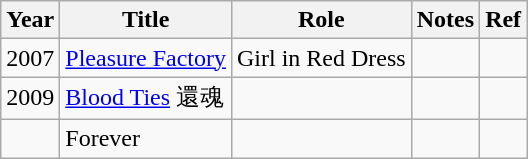<table class="wikitable">
<tr>
<th>Year</th>
<th>Title</th>
<th>Role</th>
<th>Notes</th>
<th>Ref</th>
</tr>
<tr>
<td>2007</td>
<td><a href='#'>Pleasure Factory</a></td>
<td>Girl in Red Dress</td>
<td></td>
<td></td>
</tr>
<tr>
<td>2009</td>
<td><a href='#'>Blood Ties</a> 還魂</td>
<td></td>
<td></td>
<td></td>
</tr>
<tr>
<td></td>
<td>Forever</td>
<td></td>
<td></td>
<td></td>
</tr>
</table>
